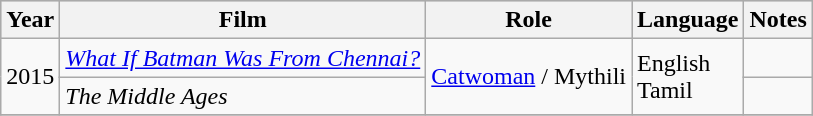<table class="wikitable">
<tr style="background:#cccccf; text-align:center;">
<th>Year</th>
<th>Film</th>
<th>Role</th>
<th>Language</th>
<th>Notes</th>
</tr>
<tr>
<td rowspan="2">2015</td>
<td><em><a href='#'>What If Batman Was From Chennai?</a></em></td>
<td rowspan="2"><a href='#'>Catwoman</a> / Mythili</td>
<td rowspan="2">English<br>Tamil</td>
<td></td>
</tr>
<tr>
<td><em> The Middle Ages</em></td>
<td></td>
</tr>
<tr>
</tr>
</table>
